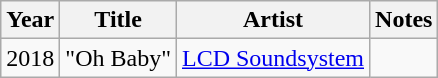<table class="wikitable">
<tr>
<th>Year</th>
<th>Title</th>
<th>Artist</th>
<th>Notes</th>
</tr>
<tr>
<td>2018</td>
<td>"Oh Baby"</td>
<td><a href='#'>LCD Soundsystem</a></td>
<td></td>
</tr>
</table>
